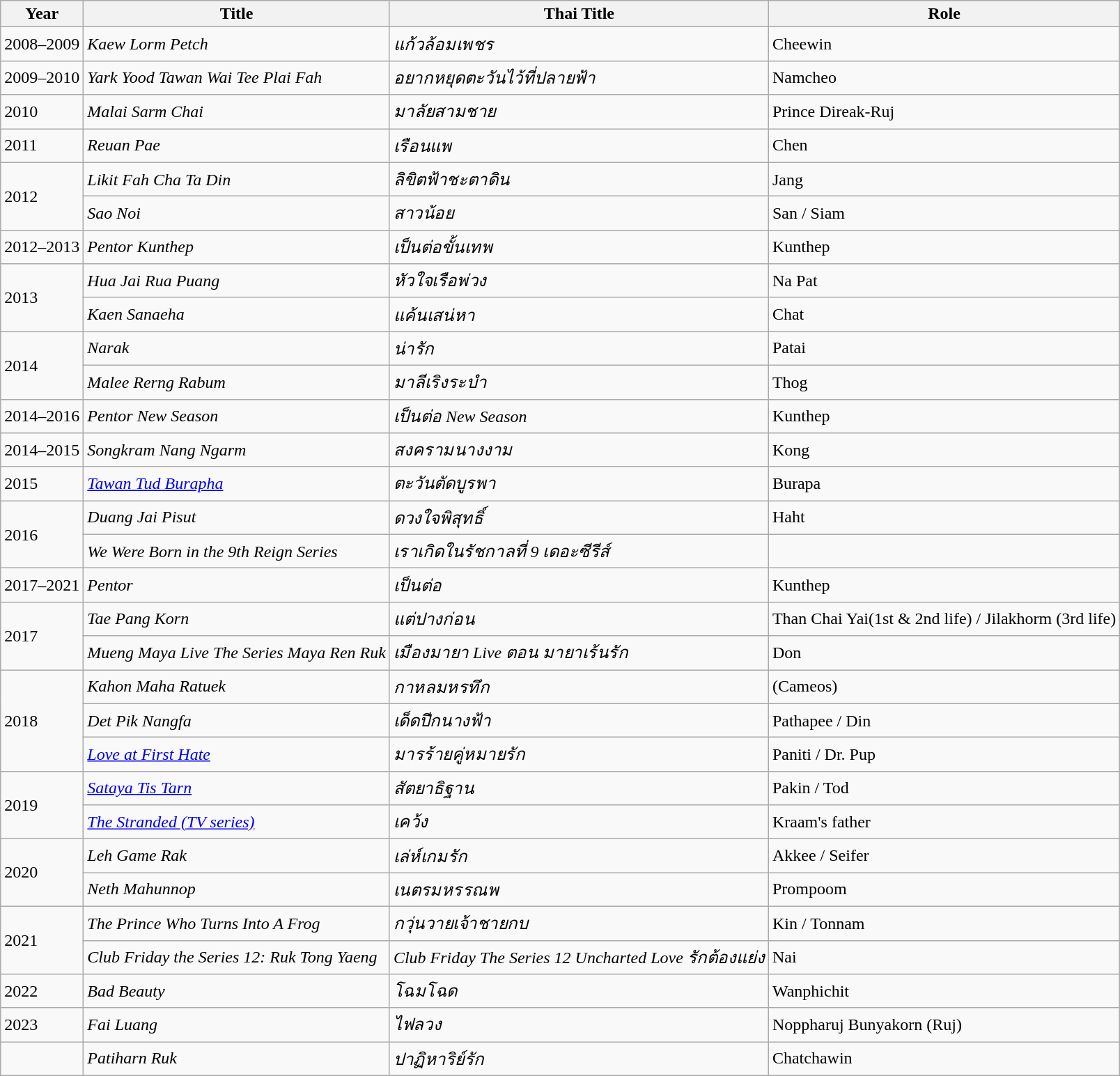<table class="wikitable">
<tr>
<th>Year</th>
<th>Title</th>
<th>Thai Title</th>
<th>Role</th>
</tr>
<tr>
<td>2008–2009</td>
<td><em>Kaew Lorm Petch</em></td>
<td><em>แก้วล้อมเพชร</em></td>
<td>Cheewin</td>
</tr>
<tr>
<td>2009–2010</td>
<td><em>Yark Yood Tawan Wai Tee Plai Fah </em></td>
<td><em>อยากหยุดตะวันไว้ที่ปลายฟ้า</em></td>
<td>Namcheo</td>
</tr>
<tr>
<td>2010</td>
<td><em>Malai Sarm Chai</em></td>
<td><em>มาลัยสามชาย</em></td>
<td>Prince Direak-Ruj</td>
</tr>
<tr>
<td>2011</td>
<td><em>Reuan Pae</em></td>
<td><em>เรือนแพ</em></td>
<td>Chen</td>
</tr>
<tr>
<td rowspan="2">2012</td>
<td><em>Likit Fah Cha Ta Din</em></td>
<td><em>ลิขิตฟ้าชะตาดิน</em></td>
<td>Jang</td>
</tr>
<tr>
<td><em>Sao Noi</em></td>
<td><em>สาวน้อย</em></td>
<td>San / Siam</td>
</tr>
<tr>
<td>2012–2013</td>
<td><em>Pentor Kunthep</em></td>
<td><em>เป็นต่อขั้นเทพ</em></td>
<td>Kunthep</td>
</tr>
<tr>
<td rowspan="2">2013</td>
<td><em>Hua Jai Rua Puang</em></td>
<td><em>หัวใจเรือพ่วง</em></td>
<td>Na Pat</td>
</tr>
<tr>
<td><em>Kaen Sanaeha</em></td>
<td><em>แค้นเสน่หา</em></td>
<td>Chat</td>
</tr>
<tr>
<td rowspan="2">2014</td>
<td><em>Narak</em></td>
<td><em>น่ารัก</em></td>
<td>Patai</td>
</tr>
<tr>
<td><em>Malee Rerng Rabum </em></td>
<td><em>มาลีเริงระบำ </em></td>
<td>Thog</td>
</tr>
<tr>
<td>2014–2016</td>
<td><em>Pentor New Season</em></td>
<td><em>เป็นต่อ New Season</em></td>
<td>Kunthep</td>
</tr>
<tr>
<td rowspan="1">2014–2015</td>
<td><em>Songkram Nang Ngarm</em></td>
<td><em>สงครามนางงาม</em></td>
<td>Kong</td>
</tr>
<tr>
<td rowspan="1">2015</td>
<td><em><a href='#'>Tawan Tud Burapha</a></em></td>
<td><em>ตะวันตัดบูรพา</em></td>
<td>Burapa</td>
</tr>
<tr>
<td rowspan="2">2016</td>
<td><em>Duang Jai Pisut</em></td>
<td><em>ดวงใจพิสุทธิ์</em></td>
<td>Haht</td>
</tr>
<tr>
<td><em>We Were Born in the 9th Reign Series</em></td>
<td><em>เราเกิดในรัชกาลที่ 9 เดอะซีรีส์</em></td>
<td></td>
</tr>
<tr>
<td>2017–2021</td>
<td><em>Pentor</em></td>
<td><em>เป็นต่อ</em></td>
<td>Kunthep</td>
</tr>
<tr>
<td rowspan="2">2017</td>
<td><em>Tae Pang Korn</em></td>
<td><em>แต่ปางก่อน</em></td>
<td>Than Chai Yai(1st & 2nd life) / Jilakhorm (3rd life)</td>
</tr>
<tr>
<td><em>Mueng Maya Live The Series Maya Ren Ruk </em></td>
<td><em>เมืองมายา Live ตอน มายาเร้นรัก</em></td>
<td>Don</td>
</tr>
<tr>
<td rowspan="3">2018</td>
<td><em>Kahon Maha Ratuek</em></td>
<td><em>กาหลมหรทึก </em></td>
<td>(Cameos)</td>
</tr>
<tr>
<td><em>Det Pik Nangfa</em></td>
<td><em>เด็ดปีกนางฟ้า</em></td>
<td>Pathapee / Din</td>
</tr>
<tr>
<td><em><a href='#'>Love at First Hate</a></em></td>
<td><em>มารร้ายคู่หมายรัก</em></td>
<td>Paniti / Dr. Pup</td>
</tr>
<tr>
<td rowspan="2">2019</td>
<td><em><a href='#'>Sataya Tis Tarn</a></em></td>
<td><em>สัตยาธิฐาน</em></td>
<td>Pakin / Tod</td>
</tr>
<tr>
<td><em><a href='#'>The Stranded (TV series)</a></em></td>
<td><em>เคว้ง</em></td>
<td>Kraam's father</td>
</tr>
<tr>
<td rowspan="2">2020</td>
<td><em>Leh Game Rak</em></td>
<td><em>เล่ห์เกมรัก</em></td>
<td>Akkee / Seifer</td>
</tr>
<tr>
<td><em>Neth Mahunnop</em></td>
<td><em>เนตรมหรรณพ</em></td>
<td>Prompoom</td>
</tr>
<tr>
<td rowspan="2">2021</td>
<td><em>The Prince Who Turns Into A Frog</em></td>
<td><em>กวุ่นวายเจ้าชายกบ</em></td>
<td>Kin / Tonnam</td>
</tr>
<tr>
<td><em>Club Friday the Series 12: Ruk Tong Yaeng</em></td>
<td><em>Club Friday The Series 12 Uncharted Love รักต้องแย่ง</em></td>
<td>Nai</td>
</tr>
<tr>
<td>2022</td>
<td><em>Bad Beauty</em></td>
<td><em>โฉมโฉด</em></td>
<td>Wanphichit</td>
</tr>
<tr>
<td>2023</td>
<td><em>Fai Luang</em></td>
<td><em>ไฟลวง</em></td>
<td>Noppharuj Bunyakorn (Ruj)</td>
</tr>
<tr>
<td></td>
<td><em>Patiharn Ruk</em></td>
<td><em>ปาฏิหาริย์รัก</em></td>
<td>Chatchawin</td>
</tr>
</table>
